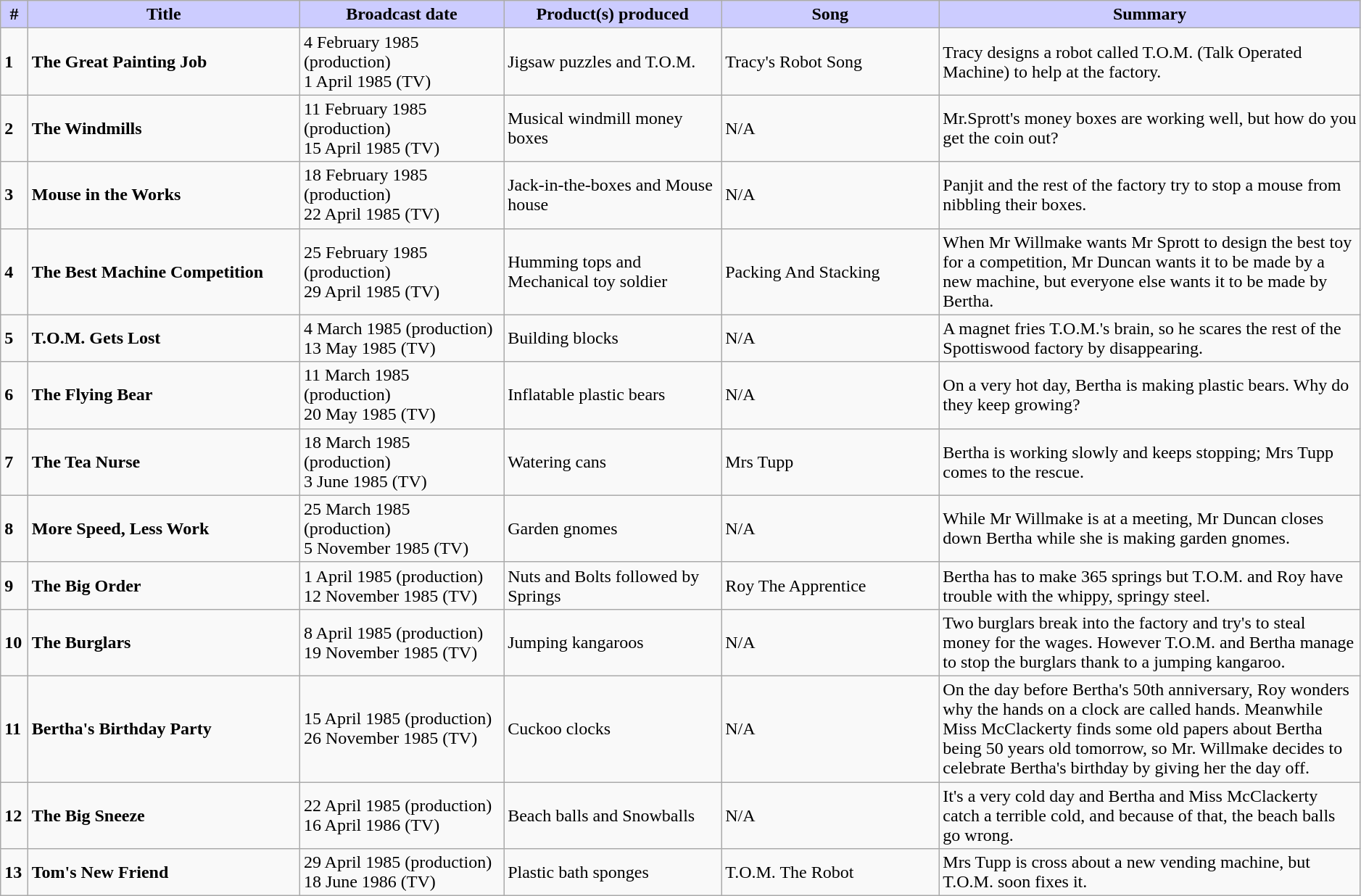<table class="wikitable" width=99%>
<tr>
<th style="background: #CCCCFF" width="2%"><strong>#</strong></th>
<th style="background: #CCCCFF" width="20%"><strong>Title</strong></th>
<th style="background: #CCCCFF" width="15%"><strong>Broadcast date</strong></th>
<th style="background: #CCCCFF" width="16%"><strong>Product(s) produced</strong></th>
<th style="background: #CCCCFF" width="16%"><strong>Song</strong></th>
<th style="background: #CCCCFF"><strong>Summary</strong></th>
</tr>
<tr>
<td><strong>1</strong></td>
<td><strong>The Great Painting Job</strong></td>
<td>4 February 1985 (production)<br>1 April 1985 (TV)</td>
<td>Jigsaw puzzles and T.O.M.</td>
<td>Tracy's Robot Song</td>
<td>Tracy designs a robot called T.O.M. (Talk Operated Machine) to help at the factory.</td>
</tr>
<tr>
<td><strong>2</strong></td>
<td><strong>The Windmills</strong></td>
<td>11 February 1985 (production)<br>15 April 1985 (TV)</td>
<td>Musical windmill money boxes</td>
<td>N/A</td>
<td>Mr.Sprott's money boxes are working well, but how do you get the coin out?</td>
</tr>
<tr>
<td><strong>3</strong></td>
<td><strong>Mouse in the Works</strong></td>
<td>18 February 1985 (production)<br>22 April 1985 (TV)</td>
<td>Jack-in-the-boxes and Mouse house</td>
<td>N/A</td>
<td>Panjit and the rest of the factory try to stop a mouse from nibbling their boxes.</td>
</tr>
<tr>
<td><strong>4</strong></td>
<td><strong>The Best Machine Competition</strong></td>
<td>25 February 1985 (production)<br>29 April 1985 (TV)</td>
<td>Humming tops and Mechanical toy soldier</td>
<td>Packing And Stacking</td>
<td>When Mr Willmake wants Mr Sprott to design the best toy for a competition, Mr Duncan wants it to be made by a new machine, but everyone else wants it to be made by Bertha.</td>
</tr>
<tr>
<td><strong>5</strong></td>
<td><strong>T.O.M. Gets Lost</strong></td>
<td>4 March 1985 (production)<br>13 May 1985 (TV)</td>
<td>Building blocks</td>
<td>N/A</td>
<td>A magnet fries T.O.M.'s brain, so he scares the rest of the Spottiswood factory by disappearing.</td>
</tr>
<tr>
<td><strong>6</strong></td>
<td><strong>The Flying Bear</strong></td>
<td>11 March 1985 (production)<br>20 May 1985 (TV)</td>
<td>Inflatable plastic bears</td>
<td>N/A</td>
<td>On a very hot day, Bertha is making plastic bears. Why do they keep growing?</td>
</tr>
<tr>
<td><strong>7</strong></td>
<td><strong>The Tea Nurse</strong></td>
<td>18 March 1985 (production)<br>3 June 1985 (TV)</td>
<td>Watering cans</td>
<td>Mrs Tupp</td>
<td>Bertha is working slowly and keeps stopping; Mrs Tupp comes to the rescue.</td>
</tr>
<tr>
<td><strong>8</strong></td>
<td><strong>More Speed, Less Work</strong></td>
<td>25 March 1985 (production)<br>5 November 1985 (TV)</td>
<td>Garden gnomes</td>
<td>N/A</td>
<td>While Mr Willmake is at a meeting, Mr Duncan closes down Bertha while she is making garden gnomes.</td>
</tr>
<tr>
<td><strong>9</strong></td>
<td><strong>The Big Order</strong></td>
<td>1 April 1985 (production)<br>12 November 1985 (TV)</td>
<td>Nuts and Bolts followed by Springs</td>
<td>Roy The Apprentice</td>
<td>Bertha has to make 365 springs but T.O.M. and Roy have trouble with the whippy, springy steel.</td>
</tr>
<tr>
<td><strong>10</strong></td>
<td><strong>The Burglars</strong></td>
<td>8 April 1985 (production)<br>19 November 1985 (TV)</td>
<td>Jumping kangaroos</td>
<td>N/A</td>
<td>Two burglars break into the factory and try's to steal money for the wages. However T.O.M. and Bertha manage to stop the burglars thank to a jumping kangaroo.</td>
</tr>
<tr>
<td><strong>11</strong></td>
<td><strong>Bertha's Birthday Party</strong></td>
<td>15 April 1985 (production)<br>26 November 1985 (TV)</td>
<td>Cuckoo clocks</td>
<td>N/A</td>
<td>On the day before Bertha's 50th anniversary, Roy wonders why the hands on a clock are called hands. Meanwhile Miss McClackerty finds some old papers about Bertha being 50 years old tomorrow, so Mr. Willmake decides to celebrate Bertha's birthday by giving her the day off.</td>
</tr>
<tr>
<td><strong>12</strong></td>
<td><strong>The Big Sneeze</strong></td>
<td>22 April 1985 (production)<br>16 April 1986 (TV)</td>
<td>Beach balls and Snowballs</td>
<td>N/A</td>
<td>It's a very cold day and Bertha and Miss McClackerty catch a terrible cold, and because of that, the beach balls go wrong.</td>
</tr>
<tr>
<td><strong>13</strong></td>
<td><strong>Tom's New Friend</strong></td>
<td>29 April 1985 (production)<br>18 June 1986 (TV)</td>
<td>Plastic bath sponges</td>
<td>T.O.M. The Robot</td>
<td>Mrs Tupp is cross about a new vending machine, but T.O.M. soon fixes it.</td>
</tr>
</table>
